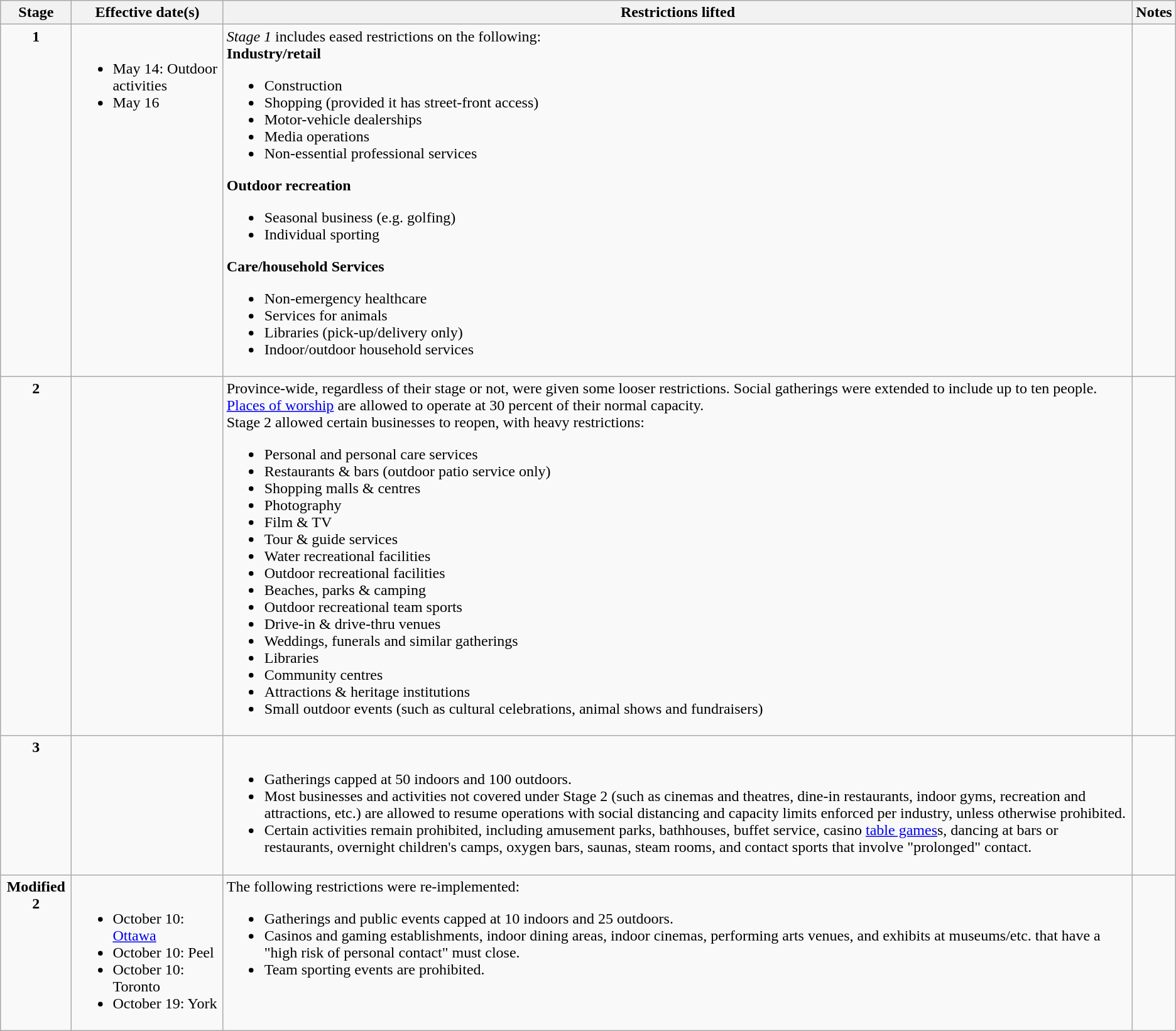<table class="wikitable mw-collapsible">
<tr>
<th>Stage</th>
<th>Effective date(s)</th>
<th>Restrictions lifted</th>
<th>Notes</th>
</tr>
<tr>
<td valign="top" align="center"><strong>1</strong></td>
<td valign="top"><br><ul><li>May 14: Outdoor activities</li><li>May 16</li></ul></td>
<td valign="top"><em>Stage 1</em> includes eased restrictions on the following:<br><strong>Industry/retail</strong><ul><li>Construction</li><li>Shopping (provided it has street-front access)</li><li>Motor-vehicle dealerships</li><li>Media operations</li><li>Non-essential professional services</li></ul><strong>Outdoor recreation</strong><ul><li>Seasonal business (e.g. golfing)</li><li>Individual sporting</li></ul><strong>Care/household Services</strong><ul><li>Non-emergency healthcare</li><li>Services for animals</li><li>Libraries (pick-up/delivery only)</li><li>Indoor/outdoor household services</li></ul></td>
<td></td>
</tr>
<tr>
<td valign="top" align="center"><strong>2</strong></td>
<td></td>
<td valign="top">Province-wide, regardless of their stage or not, were given some looser restrictions. Social gatherings were extended to include up to ten people. <a href='#'>Places of worship</a> are allowed to operate at 30 percent of their normal capacity.<br>Stage 2 allowed certain businesses to reopen, with heavy restrictions:<ul><li>Personal and personal care services</li><li>Restaurants & bars (outdoor patio service only)</li><li>Shopping malls & centres</li><li>Photography</li><li>Film & TV</li><li>Tour & guide services</li><li>Water recreational facilities</li><li>Outdoor recreational facilities</li><li>Beaches, parks & camping</li><li>Outdoor recreational team sports</li><li>Drive-in & drive-thru venues</li><li>Weddings, funerals and similar gatherings</li><li>Libraries</li><li>Community centres</li><li>Attractions & heritage institutions</li><li>Small outdoor events (such as cultural celebrations, animal shows and fundraisers)</li></ul></td>
<td></td>
</tr>
<tr>
<td valign="top" align="center"><strong>3</strong></td>
<td></td>
<td valign="top"><br><ul><li>Gatherings capped at 50 indoors and 100 outdoors.</li><li>Most businesses and activities not covered under Stage 2 (such as cinemas and theatres, dine-in restaurants, indoor gyms, recreation and attractions, etc.) are allowed to resume operations with social distancing and capacity limits enforced per industry, unless otherwise prohibited.</li><li>Certain activities remain prohibited, including amusement parks, bathhouses, buffet service, casino <a href='#'>table games</a>s, dancing at bars or restaurants, overnight children's camps, oxygen bars, saunas, steam rooms, and contact sports that involve "prolonged" contact.</li></ul></td>
<td></td>
</tr>
<tr>
<td valign="top" align="center"><strong>Modified 2</strong></td>
<td valign="top"><br><ul><li>October 10: <a href='#'>Ottawa</a></li><li>October 10: Peel</li><li>October 10: Toronto</li><li>October 19: York</li></ul></td>
<td valign="top">The following restrictions were re-implemented:<br><ul><li>Gatherings and public events capped at 10 indoors and 25 outdoors.</li><li>Casinos and gaming establishments, indoor dining areas, indoor cinemas, performing arts venues, and exhibits at museums/etc. that have a "high risk of personal contact" must close.</li><li>Team sporting events are prohibited.</li></ul></td>
<td></td>
</tr>
</table>
